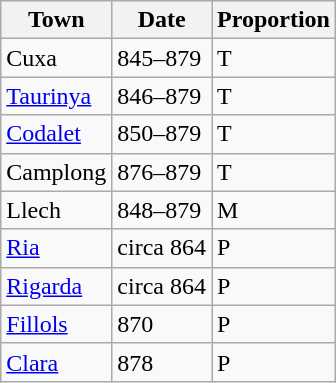<table class="wikitable">
<tr>
<th>Town</th>
<th>Date</th>
<th>Proportion</th>
</tr>
<tr>
<td>Cuxa</td>
<td>845–879</td>
<td>T</td>
</tr>
<tr>
<td><a href='#'>Taurinya</a></td>
<td>846–879</td>
<td>T</td>
</tr>
<tr>
<td><a href='#'>Codalet</a></td>
<td>850–879</td>
<td>T</td>
</tr>
<tr>
<td>Camplong</td>
<td>876–879</td>
<td>T</td>
</tr>
<tr>
<td>Llech</td>
<td>848–879</td>
<td><abbr>M</abbr></td>
</tr>
<tr>
<td><a href='#'>Ria</a></td>
<td>circa 864</td>
<td>P</td>
</tr>
<tr>
<td><a href='#'>Rigarda</a></td>
<td>circa 864</td>
<td>P</td>
</tr>
<tr>
<td><a href='#'>Fillols</a></td>
<td>870</td>
<td>P</td>
</tr>
<tr>
<td><a href='#'>Clara</a></td>
<td>878</td>
<td>P</td>
</tr>
</table>
